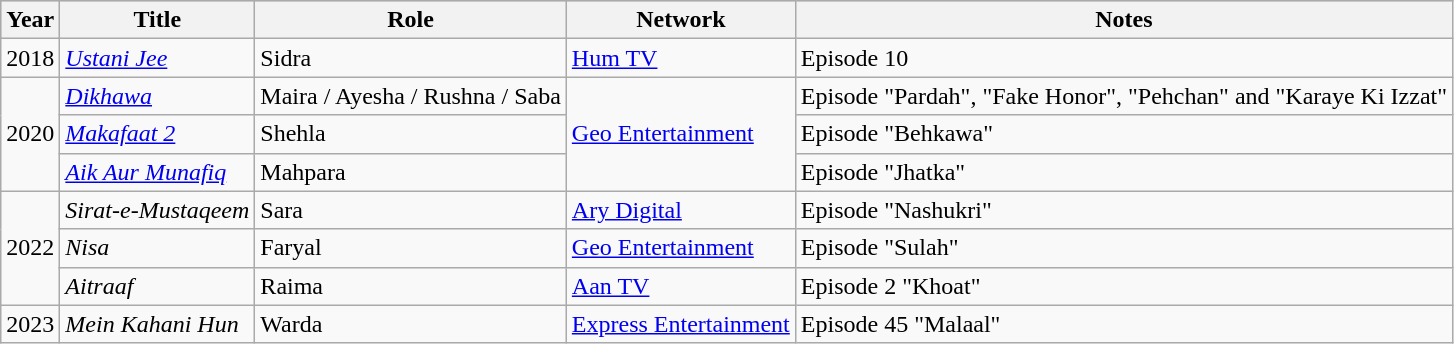<table class="wikitable sortable plainrowheaders">
<tr style="background:#ccc; text-align:center;">
<th>Year</th>
<th>Title</th>
<th>Role</th>
<th>Network</th>
<th>Notes</th>
</tr>
<tr>
<td>2018</td>
<td><em><a href='#'>Ustani Jee</a></em></td>
<td>Sidra</td>
<td><a href='#'>Hum TV</a></td>
<td>Episode 10</td>
</tr>
<tr>
<td rowspan="3">2020</td>
<td><em><a href='#'>Dikhawa</a></em></td>
<td>Maira / Ayesha / Rushna / Saba</td>
<td rowspan="3"><a href='#'>Geo Entertainment</a></td>
<td>Episode "Pardah", "Fake Honor", "Pehchan" and "Karaye Ki Izzat"</td>
</tr>
<tr>
<td><em><a href='#'>Makafaat 2</a></em></td>
<td>Shehla</td>
<td>Episode "Behkawa"</td>
</tr>
<tr>
<td><em><a href='#'>Aik Aur Munafiq</a></em></td>
<td>Mahpara</td>
<td>Episode "Jhatka"</td>
</tr>
<tr>
<td rowspan="3">2022</td>
<td><em>Sirat-e-Mustaqeem</em></td>
<td>Sara</td>
<td><a href='#'>Ary Digital</a></td>
<td>Episode "Nashukri"</td>
</tr>
<tr>
<td><em>Nisa</em></td>
<td>Faryal</td>
<td><a href='#'>Geo Entertainment</a></td>
<td>Episode "Sulah"</td>
</tr>
<tr>
<td><em>Aitraaf</em></td>
<td>Raima</td>
<td><a href='#'>Aan TV</a></td>
<td>Episode 2 "Khoat"</td>
</tr>
<tr>
<td>2023</td>
<td><em>Mein Kahani Hun</em></td>
<td>Warda</td>
<td><a href='#'>Express Entertainment</a></td>
<td>Episode 45 "Malaal"</td>
</tr>
</table>
